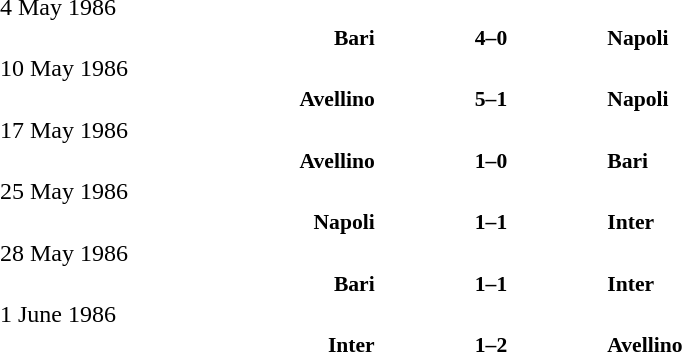<table width=100% cellspacing=1>
<tr>
<th width=20%></th>
<th width=12%></th>
<th width=20%></th>
<th></th>
</tr>
<tr>
<td>4 May 1986</td>
</tr>
<tr style=font-size:90%>
<td align=right><strong>Bari</strong></td>
<td align=center><strong>4–0</strong></td>
<td><strong>Napoli</strong></td>
</tr>
<tr>
<td>10 May 1986</td>
</tr>
<tr style=font-size:90%>
<td align=right><strong>Avellino</strong></td>
<td align=center><strong>5–1</strong></td>
<td><strong>Napoli</strong></td>
</tr>
<tr>
<td>17 May 1986</td>
</tr>
<tr style=font-size:90%>
<td align=right><strong>Avellino</strong></td>
<td align=center><strong>1–0</strong></td>
<td><strong>Bari</strong></td>
</tr>
<tr>
<td>25 May 1986</td>
</tr>
<tr style=font-size:90%>
<td align=right><strong>Napoli</strong></td>
<td align=center><strong>1–1</strong></td>
<td><strong>Inter</strong></td>
</tr>
<tr>
<td>28 May 1986</td>
</tr>
<tr style=font-size:90%>
<td align=right><strong>Bari</strong></td>
<td align=center><strong>1–1</strong></td>
<td><strong>Inter</strong></td>
</tr>
<tr>
<td>1 June 1986</td>
</tr>
<tr style=font-size:90%>
<td align=right><strong>Inter</strong></td>
<td align=center><strong>1–2</strong></td>
<td><strong>Avellino</strong></td>
</tr>
</table>
